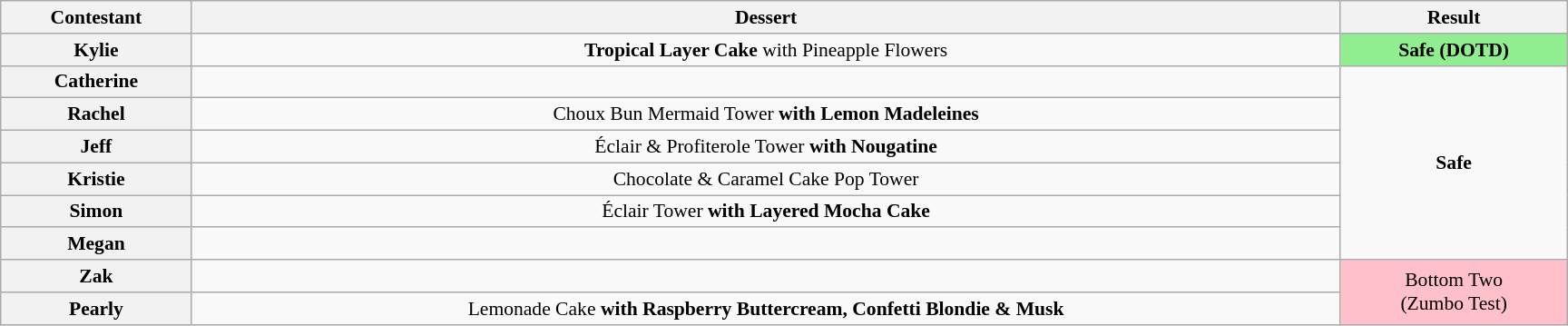<table class="wikitable plainrowheaders" style="text-align:center; font-size:90%; width:80em;">
<tr>
<th>Contestant</th>
<th>Dessert</th>
<th>Result</th>
</tr>
<tr>
<th>Kylie</th>
<td><strong>Tropical Layer Cake</strong> with Pineapple Flowers</td>
<td bgcolor="lightgreen"><strong>Safe (DOTD)</strong></td>
</tr>
<tr>
<th>Catherine</th>
<td></td>
<td rowspan="6"><strong>Safe<em></td>
</tr>
<tr>
<th>Rachel</th>
<td></strong>Choux Bun Mermaid Tower<strong> with Lemon Madeleines</td>
</tr>
<tr>
<th>Jeff</th>
<td></strong>Éclair & Profiterole Tower<strong> with Nougatine</td>
</tr>
<tr>
<th>Kristie</th>
<td></strong>Chocolate & Caramel Cake Pop Tower<strong></td>
</tr>
<tr>
<th>Simon</th>
<td></strong>Éclair Tower<strong> with Layered Mocha Cake</td>
</tr>
<tr>
<th>Megan</th>
<td></td>
</tr>
<tr>
<th>Zak</th>
<td></td>
<td rowspan="2" bgcolor="pink"></strong>Bottom Two<br>(Zumbo Test)<strong></td>
</tr>
<tr>
<th>Pearly</th>
<td></strong>Lemonade Cake<strong> with Raspberry Buttercream, Confetti Blondie & Musk</td>
</tr>
</table>
